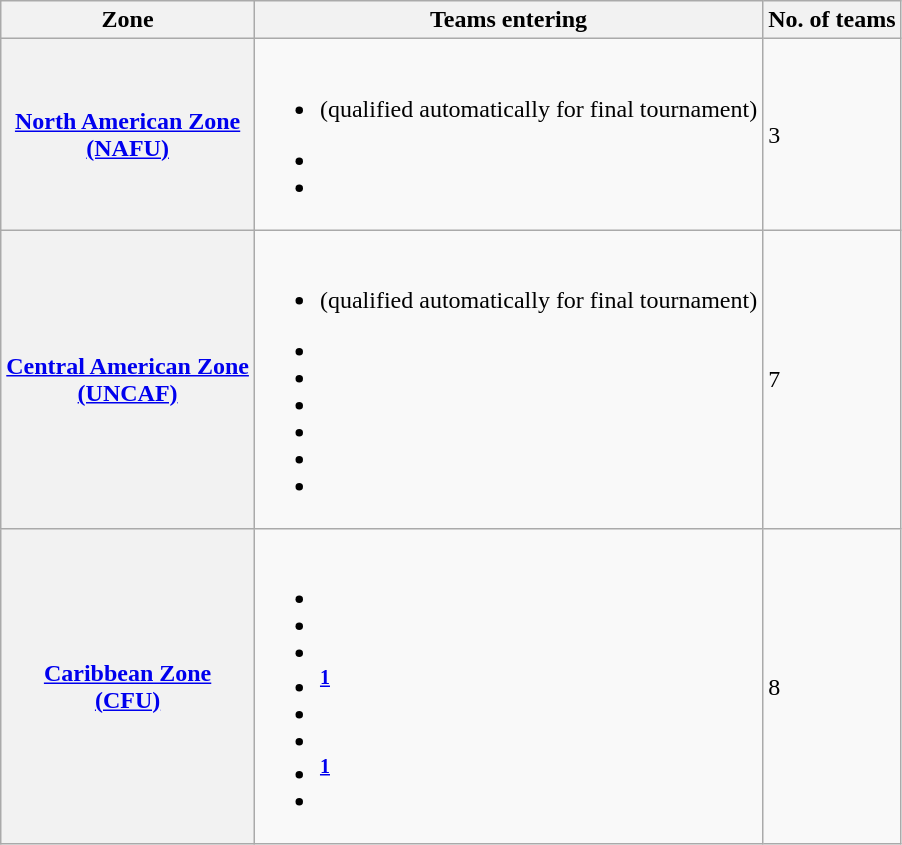<table class="wikitable">
<tr>
<th>Zone</th>
<th>Teams entering</th>
<th>No. of teams</th>
</tr>
<tr>
<th><a href='#'>North American Zone<br>(NAFU)</a></th>
<td><br><ul><li> (qualified automatically for final tournament)</li></ul><ul><li></li><li></li></ul></td>
<td>3</td>
</tr>
<tr>
<th><a href='#'>Central American Zone<br>(UNCAF)</a></th>
<td><br><ul><li> (qualified automatically for final tournament)</li></ul><ul><li></li><li></li><li></li><li></li><li></li><li></li></ul></td>
<td>7</td>
</tr>
<tr>
<th><a href='#'>Caribbean Zone<br>(CFU)</a></th>
<td><br><ul><li></li><li></li><li></li><li><sup><strong><a href='#'>1</a></strong></sup></li><li></li><li></li><li><sup><strong><a href='#'>1</a></strong></sup></li><li></li></ul></td>
<td>8</td>
</tr>
</table>
